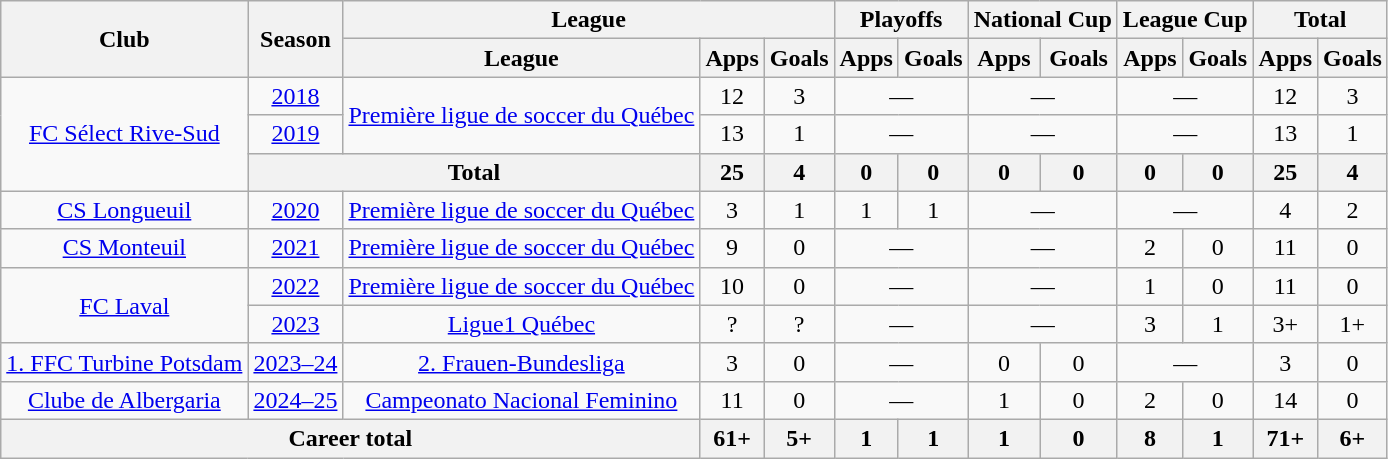<table class="wikitable" style="text-align: center;">
<tr>
<th rowspan="2">Club</th>
<th rowspan="2">Season</th>
<th colspan="3">League</th>
<th colspan="2">Playoffs</th>
<th colspan="2">National Cup</th>
<th colspan="2">League Cup</th>
<th colspan="2">Total</th>
</tr>
<tr>
<th>League</th>
<th>Apps</th>
<th>Goals</th>
<th>Apps</th>
<th>Goals</th>
<th>Apps</th>
<th>Goals</th>
<th>Apps</th>
<th>Goals</th>
<th>Apps</th>
<th>Goals</th>
</tr>
<tr>
<td rowspan=3><a href='#'>FC Sélect Rive-Sud</a></td>
<td><a href='#'>2018</a></td>
<td rowspan=2><a href='#'>Première ligue de soccer du Québec</a></td>
<td>12</td>
<td>3</td>
<td colspan="2">—</td>
<td colspan="2">—</td>
<td colspan="2">—</td>
<td>12</td>
<td>3</td>
</tr>
<tr>
<td><a href='#'>2019</a></td>
<td>13</td>
<td>1</td>
<td colspan="2">—</td>
<td colspan="2">—</td>
<td colspan="2">—</td>
<td>13</td>
<td>1</td>
</tr>
<tr>
<th colspan="2">Total</th>
<th>25</th>
<th>4</th>
<th>0</th>
<th>0</th>
<th>0</th>
<th>0</th>
<th>0</th>
<th>0</th>
<th>25</th>
<th>4</th>
</tr>
<tr>
<td><a href='#'>CS Longueuil</a></td>
<td><a href='#'>2020</a></td>
<td><a href='#'>Première ligue de soccer du Québec</a></td>
<td>3</td>
<td>1</td>
<td>1</td>
<td>1</td>
<td colspan="2">—</td>
<td colspan="2">—</td>
<td>4</td>
<td>2</td>
</tr>
<tr>
<td><a href='#'>CS Monteuil</a></td>
<td><a href='#'>2021</a></td>
<td><a href='#'>Première ligue de soccer du Québec</a></td>
<td>9</td>
<td>0</td>
<td colspan="2">—</td>
<td colspan="2">—</td>
<td>2</td>
<td>0</td>
<td>11</td>
<td>0</td>
</tr>
<tr>
<td rowspan=2><a href='#'>FC Laval</a></td>
<td><a href='#'>2022</a></td>
<td><a href='#'>Première ligue de soccer du Québec</a></td>
<td>10</td>
<td>0</td>
<td colspan="2">—</td>
<td colspan="2">—</td>
<td>1</td>
<td>0</td>
<td>11</td>
<td>0</td>
</tr>
<tr>
<td><a href='#'>2023</a></td>
<td><a href='#'>Ligue1 Québec</a></td>
<td>?</td>
<td>?</td>
<td colspan="2">—</td>
<td colspan="2">—</td>
<td>3</td>
<td>1</td>
<td>3+</td>
<td>1+</td>
</tr>
<tr>
<td><a href='#'>1. FFC Turbine Potsdam</a></td>
<td><a href='#'>2023–24</a></td>
<td><a href='#'>2. Frauen-Bundesliga</a></td>
<td>3</td>
<td>0</td>
<td colspan="2">—</td>
<td>0</td>
<td>0</td>
<td colspan="2">—</td>
<td>3</td>
<td>0</td>
</tr>
<tr>
<td><a href='#'>Clube de Albergaria</a></td>
<td><a href='#'>2024–25</a></td>
<td><a href='#'>Campeonato Nacional Feminino</a></td>
<td>11</td>
<td>0</td>
<td colspan="2">—</td>
<td>1</td>
<td>0</td>
<td>2</td>
<td>0</td>
<td>14</td>
<td>0</td>
</tr>
<tr>
<th colspan="3">Career total</th>
<th>61+</th>
<th>5+</th>
<th>1</th>
<th>1</th>
<th>1</th>
<th>0</th>
<th>8</th>
<th>1</th>
<th>71+</th>
<th>6+</th>
</tr>
</table>
